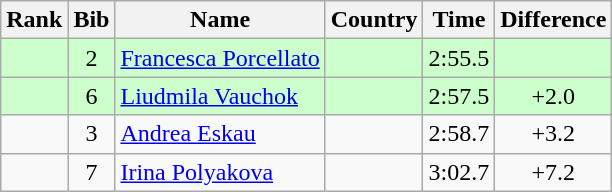<table class="wikitable sortable" style="text-align:center">
<tr>
<th>Rank</th>
<th>Bib</th>
<th>Name</th>
<th>Country</th>
<th>Time</th>
<th>Difference</th>
</tr>
<tr bgcolor="#ccffcc">
<td></td>
<td>2</td>
<td align=left><a href='#'>Francesca Porcellato</a></td>
<td align=left></td>
<td>2:55.5</td>
<td></td>
</tr>
<tr bgcolor="#ccffcc">
<td></td>
<td>6</td>
<td align=left><a href='#'>Liudmila Vauchok</a></td>
<td align=left></td>
<td>2:57.5</td>
<td>+2.0</td>
</tr>
<tr>
<td></td>
<td>3</td>
<td align=left><a href='#'>Andrea Eskau</a></td>
<td align=left></td>
<td>2:58.7</td>
<td>+3.2</td>
</tr>
<tr>
<td></td>
<td>7</td>
<td align=left><a href='#'>Irina Polyakova</a></td>
<td align=left></td>
<td>3:02.7</td>
<td>+7.2</td>
</tr>
</table>
